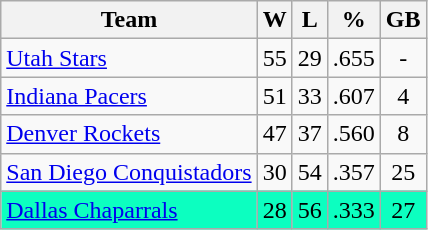<table class="wikitable" style="text-align: center;">
<tr>
<th>Team</th>
<th>W</th>
<th>L</th>
<th>%</th>
<th>GB</th>
</tr>
<tr>
<td align="left"><a href='#'>Utah Stars</a></td>
<td>55</td>
<td>29</td>
<td>.655</td>
<td>-</td>
</tr>
<tr>
<td align="left"><a href='#'>Indiana Pacers</a></td>
<td>51</td>
<td>33</td>
<td>.607</td>
<td>4</td>
</tr>
<tr>
<td align="left"><a href='#'>Denver Rockets</a></td>
<td>47</td>
<td>37</td>
<td>.560</td>
<td>8</td>
</tr>
<tr>
<td align="left"><a href='#'>San Diego Conquistadors</a></td>
<td>30</td>
<td>54</td>
<td>.357</td>
<td>25</td>
</tr>
<tr bgcolor=“ccffcc”>
<td align="left"><a href='#'>Dallas Chaparrals</a></td>
<td>28</td>
<td>56</td>
<td>.333</td>
<td>27</td>
</tr>
</table>
